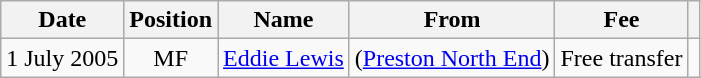<table class="wikitable" style="text-align:center;">
<tr>
<th scope=col>Date</th>
<th scope=col>Position</th>
<th scope=col>Name</th>
<th scope=col>From</th>
<th scope=col>Fee</th>
<th scope=col></th>
</tr>
<tr>
<td>1 July 2005</td>
<td>MF</td>
<td><a href='#'>Eddie Lewis</a></td>
<td>(<a href='#'>Preston North End</a>)</td>
<td>Free transfer</td>
<td></td>
</tr>
</table>
